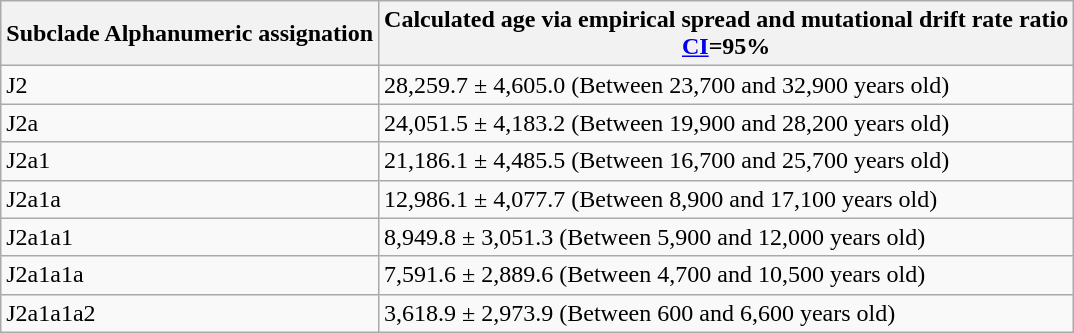<table class="wikitable">
<tr>
<th>Subclade Alphanumeric assignation</th>
<th>Calculated age via empirical spread and mutational drift rate ratio<br><a href='#'>CI</a>=95%</th>
</tr>
<tr>
<td>J2</td>
<td>28,259.7 ± 4,605.0 (Between 23,700 and 32,900 years old)</td>
</tr>
<tr>
<td>J2a</td>
<td>24,051.5 ± 4,183.2 (Between 19,900 and 28,200 years old)</td>
</tr>
<tr>
<td>J2a1</td>
<td>21,186.1 ± 4,485.5 (Between 16,700 and 25,700 years old)</td>
</tr>
<tr>
<td>J2a1a</td>
<td>12,986.1 ± 4,077.7 (Between 8,900 and 17,100 years old)</td>
</tr>
<tr>
<td>J2a1a1</td>
<td>8,949.8 ± 3,051.3 (Between 5,900 and 12,000 years old)</td>
</tr>
<tr>
<td>J2a1a1a</td>
<td>7,591.6 ± 2,889.6 (Between 4,700 and 10,500 years old)</td>
</tr>
<tr>
<td>J2a1a1a2</td>
<td>3,618.9 ± 2,973.9 (Between 600 and 6,600 years old)</td>
</tr>
</table>
